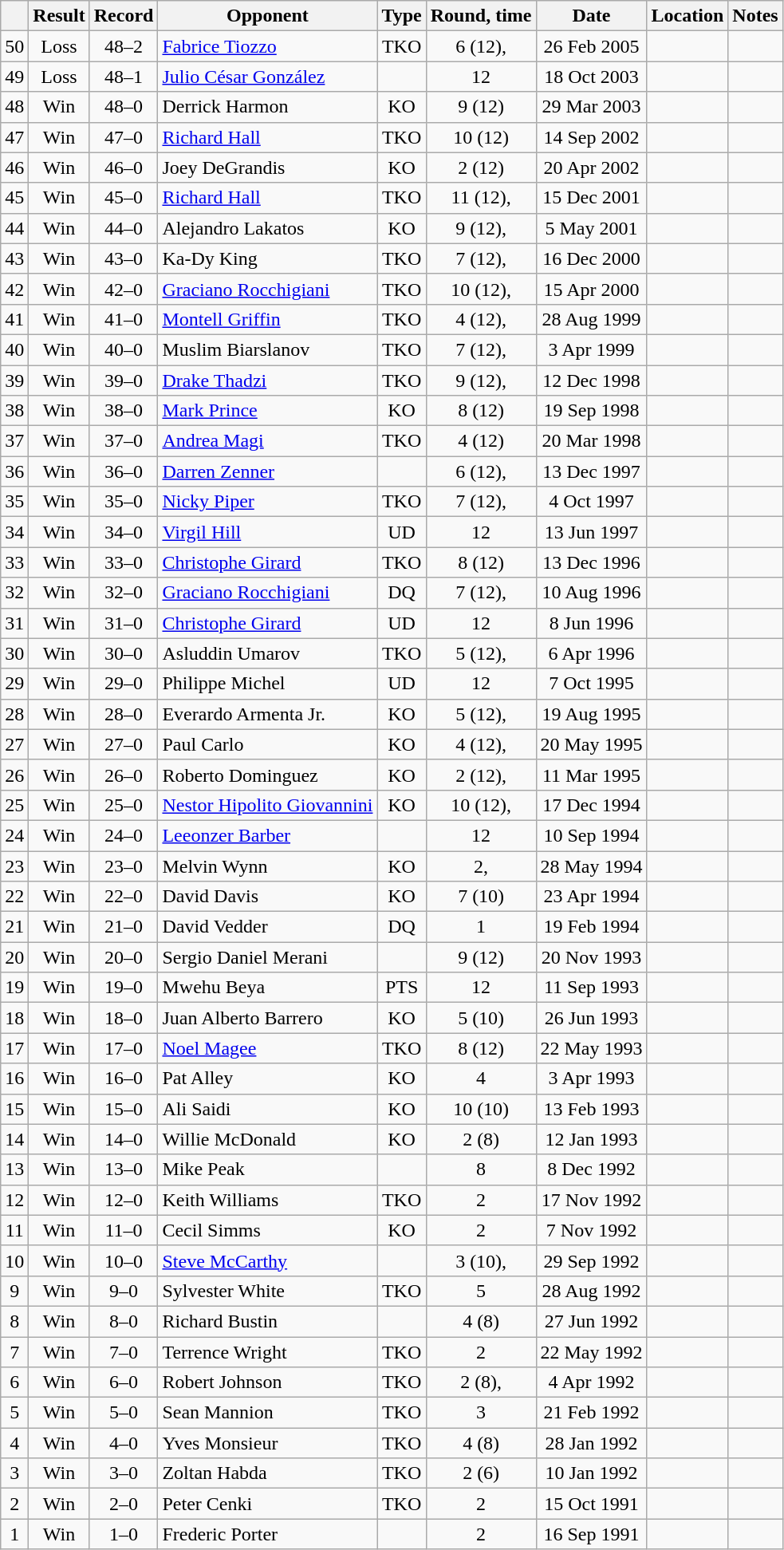<table class="wikitable" style="text-align:center">
<tr>
<th></th>
<th>Result</th>
<th>Record</th>
<th>Opponent</th>
<th>Type</th>
<th>Round, time</th>
<th>Date</th>
<th>Location</th>
<th>Notes</th>
</tr>
<tr>
<td>50</td>
<td>Loss</td>
<td>48–2</td>
<td style="text-align:left;"><a href='#'>Fabrice Tiozzo</a></td>
<td>TKO</td>
<td>6 (12), </td>
<td>26 Feb 2005</td>
<td style="text-align:left;"></td>
<td style="text-align:left;"></td>
</tr>
<tr>
<td>49</td>
<td>Loss</td>
<td>48–1</td>
<td style="text-align:left;"><a href='#'>Julio César González</a></td>
<td></td>
<td>12</td>
<td>18 Oct 2003</td>
<td style="text-align:left;"></td>
<td style="text-align:left;"></td>
</tr>
<tr>
<td>48</td>
<td>Win</td>
<td>48–0</td>
<td style="text-align:left;">Derrick Harmon</td>
<td>KO</td>
<td>9 (12)</td>
<td>29 Mar 2003</td>
<td style="text-align:left;"></td>
<td style="text-align:left;"></td>
</tr>
<tr>
<td>47</td>
<td>Win</td>
<td>47–0</td>
<td style="text-align:left;"><a href='#'>Richard Hall</a></td>
<td>TKO</td>
<td>10 (12)</td>
<td>14 Sep 2002</td>
<td style="text-align:left;"></td>
<td style="text-align:left;"></td>
</tr>
<tr>
<td>46</td>
<td>Win</td>
<td>46–0</td>
<td style="text-align:left;">Joey DeGrandis</td>
<td>KO</td>
<td>2 (12)</td>
<td>20 Apr 2002</td>
<td style="text-align:left;"></td>
<td style="text-align:left;"></td>
</tr>
<tr>
<td>45</td>
<td>Win</td>
<td>45–0</td>
<td style="text-align:left;"><a href='#'>Richard Hall</a></td>
<td>TKO</td>
<td>11 (12), </td>
<td>15 Dec 2001</td>
<td style="text-align:left;"></td>
<td style="text-align:left;"></td>
</tr>
<tr>
<td>44</td>
<td>Win</td>
<td>44–0</td>
<td style="text-align:left;">Alejandro Lakatos</td>
<td>KO</td>
<td>9 (12), </td>
<td>5 May 2001</td>
<td style="text-align:left;"></td>
<td style="text-align:left;"></td>
</tr>
<tr>
<td>43</td>
<td>Win</td>
<td>43–0</td>
<td style="text-align:left;">Ka-Dy King</td>
<td>TKO</td>
<td>7 (12), </td>
<td>16 Dec 2000</td>
<td style="text-align:left;"></td>
<td style="text-align:left;"></td>
</tr>
<tr>
<td>42</td>
<td>Win</td>
<td>42–0</td>
<td style="text-align:left;"><a href='#'>Graciano Rocchigiani</a></td>
<td>TKO</td>
<td>10 (12), </td>
<td>15 Apr 2000</td>
<td style="text-align:left;"></td>
<td style="text-align:left;"></td>
</tr>
<tr>
<td>41</td>
<td>Win</td>
<td>41–0</td>
<td style="text-align:left;"><a href='#'>Montell Griffin</a></td>
<td>TKO</td>
<td>4 (12), </td>
<td>28 Aug 1999</td>
<td style="text-align:left;"></td>
<td style="text-align:left;"></td>
</tr>
<tr>
<td>40</td>
<td>Win</td>
<td>40–0</td>
<td style="text-align:left;">Muslim Biarslanov</td>
<td>TKO</td>
<td>7 (12), </td>
<td>3 Apr 1999</td>
<td style="text-align:left;"></td>
<td style="text-align:left;"></td>
</tr>
<tr>
<td>39</td>
<td>Win</td>
<td>39–0</td>
<td style="text-align:left;"><a href='#'>Drake Thadzi</a></td>
<td>TKO</td>
<td>9 (12), </td>
<td>12 Dec 1998</td>
<td style="text-align:left;"></td>
<td style="text-align:left;"></td>
</tr>
<tr>
<td>38</td>
<td>Win</td>
<td>38–0</td>
<td style="text-align:left;"><a href='#'>Mark Prince</a></td>
<td>KO</td>
<td>8 (12)</td>
<td>19 Sep 1998</td>
<td style="text-align:left;"></td>
<td style="text-align:left;"></td>
</tr>
<tr>
<td>37</td>
<td>Win</td>
<td>37–0</td>
<td style="text-align:left;"><a href='#'>Andrea Magi</a></td>
<td>TKO</td>
<td>4 (12)</td>
<td>20 Mar 1998</td>
<td style="text-align:left;"></td>
<td style="text-align:left;"></td>
</tr>
<tr>
<td>36</td>
<td>Win</td>
<td>36–0</td>
<td style="text-align:left;"><a href='#'>Darren Zenner</a></td>
<td></td>
<td>6 (12), </td>
<td>13 Dec 1997</td>
<td style="text-align:left;"></td>
<td style="text-align:left;"></td>
</tr>
<tr>
<td>35</td>
<td>Win</td>
<td>35–0</td>
<td style="text-align:left;"><a href='#'>Nicky Piper</a></td>
<td>TKO</td>
<td>7 (12), </td>
<td>4 Oct 1997</td>
<td style="text-align:left;"></td>
<td style="text-align:left;"></td>
</tr>
<tr>
<td>34</td>
<td>Win</td>
<td>34–0</td>
<td style="text-align:left;"><a href='#'>Virgil Hill</a></td>
<td>UD</td>
<td>12</td>
<td>13 Jun 1997</td>
<td style="text-align:left;"></td>
<td style="text-align:left;"></td>
</tr>
<tr>
<td>33</td>
<td>Win</td>
<td>33–0</td>
<td style="text-align:left;"><a href='#'>Christophe Girard</a></td>
<td>TKO</td>
<td>8 (12)</td>
<td>13 Dec 1996</td>
<td style="text-align:left;"></td>
<td style="text-align:left;"></td>
</tr>
<tr>
<td>32</td>
<td>Win</td>
<td>32–0</td>
<td style="text-align:left;"><a href='#'>Graciano Rocchigiani</a></td>
<td>DQ</td>
<td>7 (12), </td>
<td>10 Aug 1996</td>
<td style="text-align:left;"></td>
<td style="text-align:left;"></td>
</tr>
<tr>
<td>31</td>
<td>Win</td>
<td>31–0</td>
<td style="text-align:left;"><a href='#'>Christophe Girard</a></td>
<td>UD</td>
<td>12</td>
<td>8 Jun 1996</td>
<td style="text-align:left;"></td>
<td style="text-align:left;"></td>
</tr>
<tr>
<td>30</td>
<td>Win</td>
<td>30–0</td>
<td style="text-align:left;">Asluddin Umarov</td>
<td>TKO</td>
<td>5 (12), </td>
<td>6 Apr 1996</td>
<td style="text-align:left;"></td>
<td style="text-align:left;"></td>
</tr>
<tr>
<td>29</td>
<td>Win</td>
<td>29–0</td>
<td style="text-align:left;">Philippe Michel</td>
<td>UD</td>
<td>12</td>
<td>7 Oct 1995</td>
<td style="text-align:left;"></td>
<td style="text-align:left;"></td>
</tr>
<tr>
<td>28</td>
<td>Win</td>
<td>28–0</td>
<td style="text-align:left;">Everardo Armenta Jr.</td>
<td>KO</td>
<td>5 (12), </td>
<td>19 Aug 1995</td>
<td style="text-align:left;"></td>
<td style="text-align:left;"></td>
</tr>
<tr>
<td>27</td>
<td>Win</td>
<td>27–0</td>
<td style="text-align:left;">Paul Carlo</td>
<td>KO</td>
<td>4 (12), </td>
<td>20 May 1995</td>
<td style="text-align:left;"></td>
<td style="text-align:left;"></td>
</tr>
<tr>
<td>26</td>
<td>Win</td>
<td>26–0</td>
<td style="text-align:left;">Roberto Dominguez</td>
<td>KO</td>
<td>2 (12), </td>
<td>11 Mar 1995</td>
<td style="text-align:left;"></td>
<td style="text-align:left;"></td>
</tr>
<tr>
<td>25</td>
<td>Win</td>
<td>25–0</td>
<td style="text-align:left;"><a href='#'>Nestor Hipolito Giovannini</a></td>
<td>KO</td>
<td>10 (12), </td>
<td>17 Dec 1994</td>
<td style="text-align:left;"></td>
<td style="text-align:left;"></td>
</tr>
<tr>
<td>24</td>
<td>Win</td>
<td>24–0</td>
<td style="text-align:left;"><a href='#'>Leeonzer Barber</a></td>
<td></td>
<td>12</td>
<td>10 Sep 1994</td>
<td style="text-align:left;"></td>
<td style="text-align:left;"></td>
</tr>
<tr>
<td>23</td>
<td>Win</td>
<td>23–0</td>
<td style="text-align:left;">Melvin Wynn</td>
<td>KO</td>
<td>2, </td>
<td>28 May 1994</td>
<td style="text-align:left;"></td>
<td></td>
</tr>
<tr>
<td>22</td>
<td>Win</td>
<td>22–0</td>
<td style="text-align:left;">David Davis</td>
<td>KO</td>
<td>7 (10)</td>
<td>23 Apr 1994</td>
<td style="text-align:left;"></td>
<td></td>
</tr>
<tr>
<td>21</td>
<td>Win</td>
<td>21–0</td>
<td style="text-align:left;">David Vedder</td>
<td>DQ</td>
<td>1</td>
<td>19 Feb 1994</td>
<td style="text-align:left;"></td>
<td></td>
</tr>
<tr>
<td>20</td>
<td>Win</td>
<td>20–0</td>
<td style="text-align:left;">Sergio Daniel Merani</td>
<td></td>
<td>9 (12)</td>
<td>20 Nov 1993</td>
<td style="text-align:left;"></td>
<td style="text-align:left;"></td>
</tr>
<tr>
<td>19</td>
<td>Win</td>
<td>19–0</td>
<td style="text-align:left;">Mwehu Beya</td>
<td>PTS</td>
<td>12</td>
<td>11 Sep 1993</td>
<td style="text-align:left;"></td>
<td style="text-align:left;"></td>
</tr>
<tr>
<td>18</td>
<td>Win</td>
<td>18–0</td>
<td style="text-align:left;">Juan Alberto Barrero</td>
<td>KO</td>
<td>5 (10)</td>
<td>26 Jun 1993</td>
<td style="text-align:left;"></td>
<td></td>
</tr>
<tr>
<td>17</td>
<td>Win</td>
<td>17–0</td>
<td style="text-align:left;"><a href='#'>Noel Magee</a></td>
<td>TKO</td>
<td>8 (12)</td>
<td>22 May 1993</td>
<td style="text-align:left;"></td>
<td style="text-align:left;"></td>
</tr>
<tr>
<td>16</td>
<td>Win</td>
<td>16–0</td>
<td style="text-align:left;">Pat Alley</td>
<td>KO</td>
<td>4</td>
<td>3 Apr 1993</td>
<td style="text-align:left;"></td>
<td></td>
</tr>
<tr>
<td>15</td>
<td>Win</td>
<td>15–0</td>
<td style="text-align:left;">Ali Saidi</td>
<td>KO</td>
<td>10 (10)</td>
<td>13 Feb 1993</td>
<td style="text-align:left;"></td>
<td style="text-align:left;"></td>
</tr>
<tr>
<td>14</td>
<td>Win</td>
<td>14–0</td>
<td style="text-align:left;">Willie McDonald</td>
<td>KO</td>
<td>2 (8)</td>
<td>12 Jan 1993</td>
<td style="text-align:left;"></td>
<td></td>
</tr>
<tr>
<td>13</td>
<td>Win</td>
<td>13–0</td>
<td style="text-align:left;">Mike Peak</td>
<td></td>
<td>8</td>
<td>8 Dec 1992</td>
<td style="text-align:left;"></td>
<td></td>
</tr>
<tr>
<td>12</td>
<td>Win</td>
<td>12–0</td>
<td style="text-align:left;">Keith Williams</td>
<td>TKO</td>
<td>2</td>
<td>17 Nov 1992</td>
<td style="text-align:left;"></td>
<td></td>
</tr>
<tr>
<td>11</td>
<td>Win</td>
<td>11–0</td>
<td style="text-align:left;">Cecil Simms</td>
<td>KO</td>
<td>2</td>
<td>7 Nov 1992</td>
<td style="text-align:left;"></td>
<td></td>
</tr>
<tr>
<td>10</td>
<td>Win</td>
<td>10–0</td>
<td style="text-align:left;"><a href='#'>Steve McCarthy</a></td>
<td></td>
<td>3 (10), </td>
<td>29 Sep 1992</td>
<td style="text-align:left;"></td>
<td style="text-align:left;"></td>
</tr>
<tr>
<td>9</td>
<td>Win</td>
<td>9–0</td>
<td style="text-align:left;">Sylvester White</td>
<td>TKO</td>
<td>5</td>
<td>28 Aug 1992</td>
<td style="text-align:left;"></td>
<td></td>
</tr>
<tr>
<td>8</td>
<td>Win</td>
<td>8–0</td>
<td style="text-align:left;">Richard Bustin</td>
<td></td>
<td>4 (8)</td>
<td>27 Jun 1992</td>
<td style="text-align:left;"></td>
<td></td>
</tr>
<tr>
<td>7</td>
<td>Win</td>
<td>7–0</td>
<td style="text-align:left;">Terrence Wright</td>
<td>TKO</td>
<td>2</td>
<td>22 May 1992</td>
<td style="text-align:left;"></td>
<td></td>
</tr>
<tr>
<td>6</td>
<td>Win</td>
<td>6–0</td>
<td style="text-align:left;">Robert Johnson</td>
<td>TKO</td>
<td>2 (8), </td>
<td>4 Apr 1992</td>
<td style="text-align:left;"></td>
<td></td>
</tr>
<tr>
<td>5</td>
<td>Win</td>
<td>5–0</td>
<td style="text-align:left;">Sean Mannion</td>
<td>TKO</td>
<td>3</td>
<td>21 Feb 1992</td>
<td style="text-align:left;"></td>
<td></td>
</tr>
<tr>
<td>4</td>
<td>Win</td>
<td>4–0</td>
<td style="text-align:left;">Yves Monsieur</td>
<td>TKO</td>
<td>4 (8)</td>
<td>28 Jan 1992</td>
<td style="text-align:left;"></td>
<td></td>
</tr>
<tr>
<td>3</td>
<td>Win</td>
<td>3–0</td>
<td style="text-align:left;">Zoltan Habda</td>
<td>TKO</td>
<td>2 (6)</td>
<td>10 Jan 1992</td>
<td style="text-align:left;"></td>
<td></td>
</tr>
<tr>
<td>2</td>
<td>Win</td>
<td>2–0</td>
<td style="text-align:left;">Peter Cenki</td>
<td>TKO</td>
<td>2</td>
<td>15 Oct 1991</td>
<td style="text-align:left;"></td>
<td></td>
</tr>
<tr>
<td>1</td>
<td>Win</td>
<td>1–0</td>
<td style="text-align:left;">Frederic Porter</td>
<td></td>
<td>2</td>
<td>16 Sep 1991</td>
<td style="text-align:left;"></td>
<td></td>
</tr>
</table>
